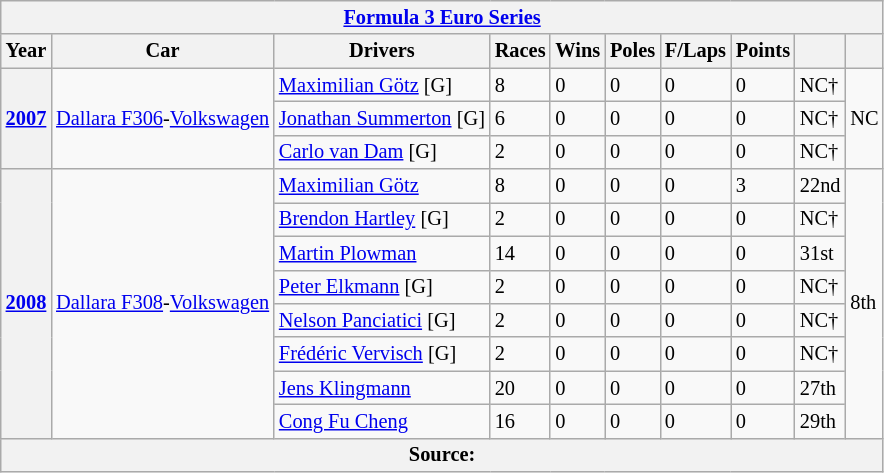<table class="wikitable" style="font-size:85%">
<tr>
<th colspan="10" align="center"><a href='#'>Formula 3 Euro Series</a></th>
</tr>
<tr>
<th>Year</th>
<th>Car</th>
<th>Drivers</th>
<th>Races</th>
<th>Wins</th>
<th>Poles</th>
<th>F/Laps</th>
<th>Points</th>
<th></th>
<th></th>
</tr>
<tr>
<th rowspan=3><a href='#'>2007</a></th>
<td rowspan="3"><a href='#'>Dallara F306</a>-<a href='#'>Volkswagen</a></td>
<td> <a href='#'>Maximilian Götz</a> [G]</td>
<td>8</td>
<td>0</td>
<td>0</td>
<td>0</td>
<td>0</td>
<td>NC†</td>
<td rowspan=3>NC</td>
</tr>
<tr>
<td> <a href='#'>Jonathan Summerton</a> [G]</td>
<td>6</td>
<td>0</td>
<td>0</td>
<td>0</td>
<td>0</td>
<td>NC†</td>
</tr>
<tr>
<td> <a href='#'>Carlo van Dam</a> [G]</td>
<td>2</td>
<td>0</td>
<td>0</td>
<td>0</td>
<td>0</td>
<td>NC†</td>
</tr>
<tr>
<th rowspan=8><a href='#'>2008</a></th>
<td rowspan="8"><a href='#'>Dallara F308</a>-<a href='#'>Volkswagen</a></td>
<td> <a href='#'>Maximilian Götz</a></td>
<td>8</td>
<td>0</td>
<td>0</td>
<td>0</td>
<td>3</td>
<td>22nd</td>
<td rowspan=8>8th</td>
</tr>
<tr>
<td> <a href='#'>Brendon Hartley</a> [G]</td>
<td>2</td>
<td>0</td>
<td>0</td>
<td>0</td>
<td>0</td>
<td>NC†</td>
</tr>
<tr>
<td> <a href='#'>Martin Plowman</a></td>
<td>14</td>
<td>0</td>
<td>0</td>
<td>0</td>
<td>0</td>
<td>31st</td>
</tr>
<tr>
<td> <a href='#'>Peter Elkmann</a> [G]</td>
<td>2</td>
<td>0</td>
<td>0</td>
<td>0</td>
<td>0</td>
<td>NC†</td>
</tr>
<tr>
<td> <a href='#'>Nelson Panciatici</a> [G]</td>
<td>2</td>
<td>0</td>
<td>0</td>
<td>0</td>
<td>0</td>
<td>NC†</td>
</tr>
<tr>
<td> <a href='#'>Frédéric Vervisch</a> [G]</td>
<td>2</td>
<td>0</td>
<td>0</td>
<td>0</td>
<td>0</td>
<td>NC†</td>
</tr>
<tr>
<td> <a href='#'>Jens Klingmann</a></td>
<td>20</td>
<td>0</td>
<td>0</td>
<td>0</td>
<td>0</td>
<td>27th</td>
</tr>
<tr>
<td> <a href='#'>Cong Fu Cheng</a></td>
<td>16</td>
<td>0</td>
<td>0</td>
<td>0</td>
<td>0</td>
<td>29th</td>
</tr>
<tr>
<th colspan="10">Source:</th>
</tr>
</table>
